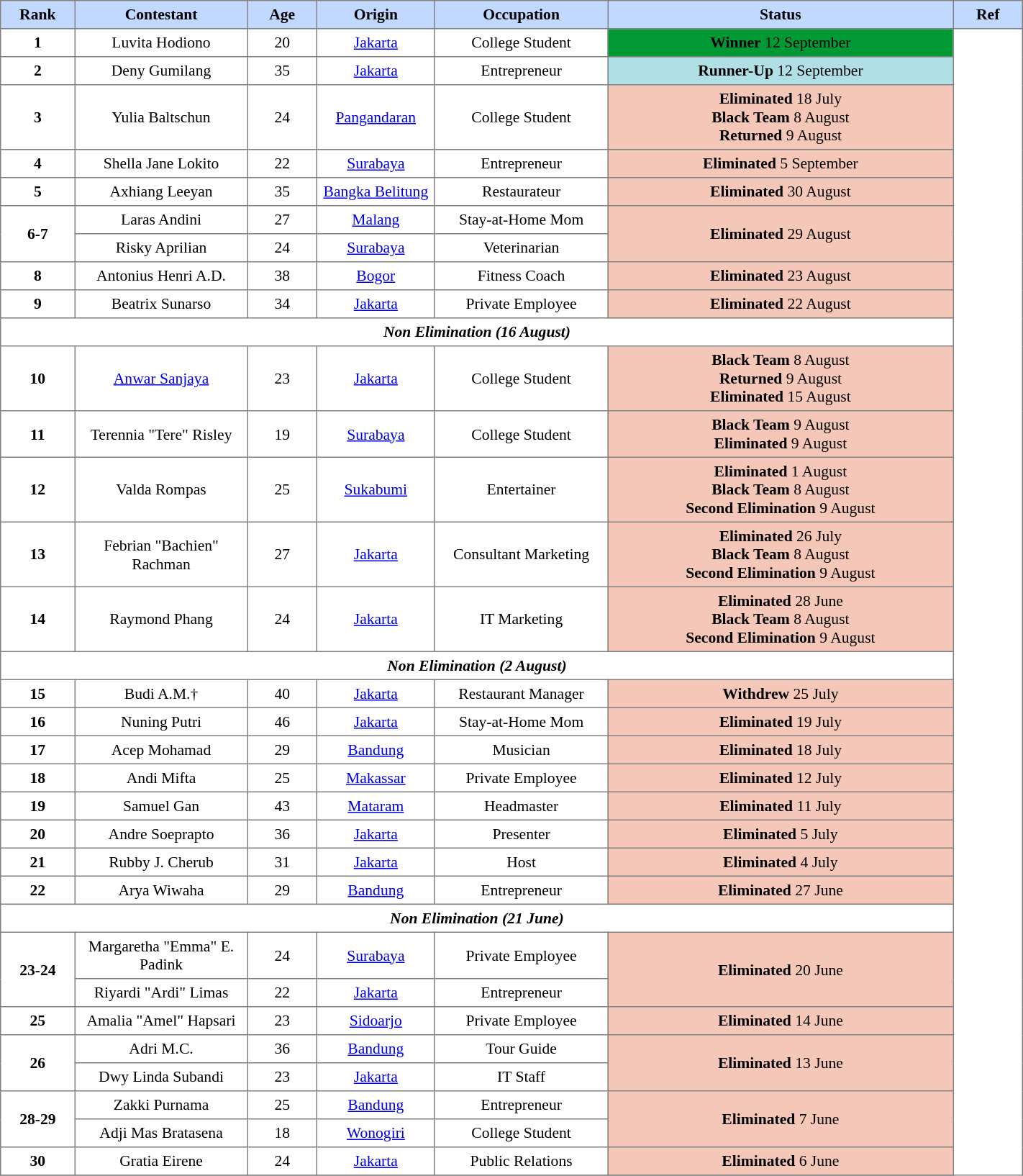<table border="1" cellpadding="4" cellspacing="0"  style="text-align:center; font-size:90%; border-collapse:collapse; width:75%;">
<tr style="background:#C1D8FF;">
<th style="width:4%; text-align:center;">Rank</th>
<th style="width:10%;">Contestant</th>
<th style="width:4%; text-align:center;">Age</th>
<th style="width:4%; text-align:center;">Origin</th>
<th style="width:10%;">Occupation</th>
<th style="width:20%;">Status</th>
<th style="width:4%; text-align:center;">Ref</th>
</tr>
<tr>
<td><strong>1</strong></td>
<td>Luvita Hodiono</td>
<td>20</td>
<td><a href='#'>Jakarta</a></td>
<td>College Student</td>
<td style="background:#093;"><span><strong>Winner</strong> 12 September</span></td>
<td rowspan="35"></td>
</tr>
<tr>
<td><strong>2</strong></td>
<td>Deny Gumilang</td>
<td>35</td>
<td><a href='#'>Jakarta</a></td>
<td>Entrepreneur</td>
<td style="background:#B0E0E6;"><strong>Runner-Up</strong> 12 September</td>
</tr>
<tr>
<td><strong>3</strong></td>
<td>Yulia Baltschun</td>
<td>24</td>
<td><a href='#'>Pangandaran</a></td>
<td>College Student</td>
<td style="background:#f4c7b8; text-align:center;"><strong>Eliminated</strong> 18 July<br><strong>Black Team</strong> 8 August<br><strong>Returned</strong> 9 August<br></td>
</tr>
<tr>
<td><strong>4</strong></td>
<td>Shella Jane Lokito</td>
<td>22</td>
<td><a href='#'>Surabaya</a></td>
<td>Entrepreneur</td>
<td style="background:#f4c7b8; text-align:center;"><strong>Eliminated</strong> 5 September</td>
</tr>
<tr>
<td><strong>5</strong></td>
<td>Axhiang Leeyan</td>
<td>35</td>
<td><a href='#'>Bangka Belitung</a></td>
<td>Restaurateur</td>
<td style="background:#f4c7b8; text-align:center;"><strong>Eliminated</strong> 30 August</td>
</tr>
<tr>
<td rowspan="2"><strong>6-7</strong></td>
<td>Laras Andini</td>
<td>27</td>
<td><a href='#'>Malang</a></td>
<td>Stay-at-Home Mom</td>
<td rowspan="2" style="background:#f4c7b8; text-align:center;"><strong>Eliminated</strong> 29 August</td>
</tr>
<tr>
<td>Risky Aprilian</td>
<td>24</td>
<td><a href='#'>Surabaya</a></td>
<td>Veterinarian</td>
</tr>
<tr>
<td><strong>8</strong></td>
<td>Antonius Henri A.D.</td>
<td>38</td>
<td><a href='#'>Bogor</a></td>
<td>Fitness Coach</td>
<td style="background:#f4c7b8; text-align:center;"><strong>Eliminated</strong> 23 August</td>
</tr>
<tr>
<td><strong>9</strong></td>
<td>Beatrix Sunarso</td>
<td>34</td>
<td><a href='#'>Jakarta</a></td>
<td>Private Employee</td>
<td style="background:#f4c7b8; text-align:center;"><strong>Eliminated</strong> 22 August</td>
</tr>
<tr>
<td align=center colspan=6><strong><em>Non Elimination (16 August)</em></strong></td>
</tr>
<tr>
<td><strong>10</strong></td>
<td><a href='#'>Anwar Sanjaya</a></td>
<td>23</td>
<td><a href='#'>Jakarta</a></td>
<td>College Student</td>
<td style="background:#f4c7b8; text-align:center;"><strong>Black Team</strong> 8 August<br><strong>Returned</strong> 9 August<br><strong>Eliminated</strong> 15 August</td>
</tr>
<tr>
<td><strong>11</strong></td>
<td>Terennia "Tere" Risley</td>
<td>19</td>
<td><a href='#'>Surabaya</a></td>
<td>College Student</td>
<td style="background:#f4c7b8; text-align:center;"><strong>Black Team</strong> 9 August<br><strong>Eliminated</strong> 9 August</td>
</tr>
<tr>
<td><strong>12</strong></td>
<td>Valda Rompas</td>
<td>25</td>
<td><a href='#'>Sukabumi</a></td>
<td>Entertainer</td>
<td style="background:#f4c7b8; text-align:center;"><strong>Eliminated</strong> 1 August<br><strong>Black Team</strong> 8 August<br><strong>Second Elimination</strong> 9 August</td>
</tr>
<tr>
<td><strong>13</strong></td>
<td>Febrian "Bachien" Rachman</td>
<td>27</td>
<td><a href='#'>Jakarta</a></td>
<td>Consultant Marketing</td>
<td style="background:#f4c7b8; text-align:center;"><strong>Eliminated</strong> 26 July<br><strong>Black Team</strong> 8 August<br><strong>Second Elimination</strong> 9 August</td>
</tr>
<tr>
<td><strong>14</strong></td>
<td>Raymond Phang</td>
<td>24</td>
<td><a href='#'>Jakarta</a></td>
<td>IT Marketing</td>
<td style="background:#f4c7b8; text-align:center;"><strong>Eliminated</strong> 28 June<br><strong>Black Team</strong> 8 August<br><strong>Second Elimination</strong> 9 August</td>
</tr>
<tr>
<td align=center colspan=6><strong><em>Non Elimination (2 August)</em></strong></td>
</tr>
<tr>
<td><strong>15</strong></td>
<td>Budi A.M.†</td>
<td>40</td>
<td><a href='#'>Jakarta</a></td>
<td>Restaurant Manager</td>
<td style="background:#f4c7b8; text-align:center;"><strong>Withdrew</strong> 25 July</td>
</tr>
<tr>
<td><strong>16</strong></td>
<td>Nuning Putri</td>
<td>46</td>
<td><a href='#'>Jakarta</a></td>
<td>Stay-at-Home Mom</td>
<td style="background:#f4c7b8; text-align:center;"><strong>Eliminated</strong> 19 July</td>
</tr>
<tr>
<td><strong>17</strong></td>
<td>Acep Mohamad</td>
<td>29</td>
<td><a href='#'>Bandung</a></td>
<td>Musician</td>
<td style="background:#f4c7b8; text-align:center;"><strong>Eliminated</strong> 18 July</td>
</tr>
<tr>
<td><strong>18</strong></td>
<td>Andi Mifta</td>
<td>25</td>
<td><a href='#'>Makassar</a></td>
<td>Private Employee</td>
<td style="background:#f4c7b8; text-align:center;"><strong>Eliminated</strong> 12 July</td>
</tr>
<tr>
<td><strong>19</strong></td>
<td>Samuel Gan</td>
<td>43</td>
<td><a href='#'>Mataram</a></td>
<td>Headmaster</td>
<td style="background:#f4c7b8; text-align:center;"><strong>Eliminated</strong> 11 July</td>
</tr>
<tr>
<td><strong>20</strong></td>
<td>Andre Soeprapto</td>
<td>36</td>
<td><a href='#'>Jakarta</a></td>
<td>Presenter</td>
<td style="background:#f4c7b8; text-align:center;"><strong>Eliminated</strong> 5 July</td>
</tr>
<tr>
<td><strong>21</strong></td>
<td>Rubby J. Cherub</td>
<td>31</td>
<td><a href='#'>Jakarta</a></td>
<td>Host</td>
<td style="background:#f4c7b8; text-align:center;"><strong>Eliminated</strong> 4 July</td>
</tr>
<tr>
<td><strong>22</strong></td>
<td>Arya Wiwaha</td>
<td>29</td>
<td><a href='#'>Bandung</a></td>
<td>Entrepreneur</td>
<td style="background:#f4c7b8; text-align:center;"><strong>Eliminated</strong> 27 June</td>
</tr>
<tr>
<td align=center colspan=6><strong><em>Non Elimination (21 June)</em></strong></td>
</tr>
<tr>
<td rowspan="2"><strong>23-24</strong></td>
<td>Margaretha "Emma" E. Padink</td>
<td>24</td>
<td><a href='#'>Surabaya</a></td>
<td>Private Employee</td>
<td rowspan="2" style="background:#f4c7b8; text-align:center;"><strong>Eliminated</strong> 20 June</td>
</tr>
<tr>
<td>Riyardi "Ardi" Limas</td>
<td>22</td>
<td><a href='#'>Jakarta</a></td>
<td>Entrepreneur</td>
</tr>
<tr>
<td><strong>25</strong></td>
<td>Amalia "Amel" Hapsari</td>
<td>23</td>
<td><a href='#'>Sidoarjo</a></td>
<td>Private Employee</td>
<td style="background:#f4c7b8; text-align:center;"><strong>Eliminated</strong> 14 June</td>
</tr>
<tr>
<td rowspan="2"><strong>26</strong></td>
<td>Adri M.C.</td>
<td>36</td>
<td><a href='#'>Bandung</a></td>
<td>Tour Guide</td>
<td rowspan="2" style="background:#f4c7b8; text-align:center;"><strong>Eliminated</strong> 13 June</td>
</tr>
<tr>
<td>Dwy Linda Subandi</td>
<td>23</td>
<td><a href='#'>Jakarta</a></td>
<td>IT Staff</td>
</tr>
<tr>
<td rowspan="2"><strong>28-29</strong></td>
<td>Zakki Purnama</td>
<td>25</td>
<td><a href='#'>Bandung</a></td>
<td>Entrepreneur</td>
<td rowspan="2" style="background:#f4c7b8; text-align:center;"><strong>Eliminated</strong> 7 June</td>
</tr>
<tr>
<td>Adji Mas Bratasena</td>
<td>18</td>
<td><a href='#'>Wonogiri</a></td>
<td>College Student</td>
</tr>
<tr>
<td><strong>30</strong></td>
<td>Gratia Eirene</td>
<td>24</td>
<td><a href='#'>Jakarta</a></td>
<td>Public Relations</td>
<td style="background:#f4c7b8; text-align:center;"><strong>Eliminated</strong> 6 June</td>
</tr>
<tr>
</tr>
</table>
